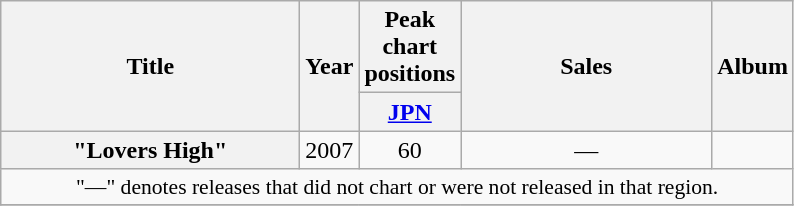<table class="wikitable plainrowheaders" style="text-align:center;">
<tr>
<th rowspan="2" style="width:12em;">Title</th>
<th rowspan="2">Year</th>
<th colspan="1">Peak chart positions</th>
<th rowspan="2" style="width:10em;">Sales</th>
<th rowspan="2">Album</th>
</tr>
<tr>
<th width="30"><a href='#'>JPN</a></th>
</tr>
<tr>
<th scope="row">"Lovers High"</th>
<td>2007</td>
<td>60</td>
<td>—</td>
<td></td>
</tr>
<tr>
<td colspan="5" style="font-size:90%;">"—" denotes releases that did not chart or were not released in that region.</td>
</tr>
<tr>
</tr>
</table>
